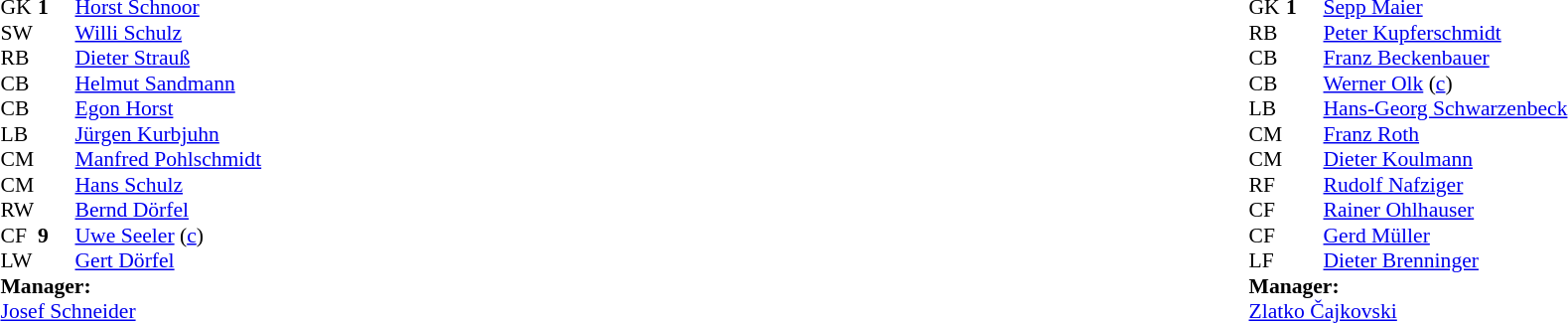<table width="100%">
<tr>
<td valign="top" width="40%"><br><table style="font-size:90%" cellspacing="0" cellpadding="0">
<tr>
<th width=25></th>
<th width=25></th>
</tr>
<tr>
<td>GK</td>
<td><strong>1</strong></td>
<td> <a href='#'>Horst Schnoor</a></td>
</tr>
<tr>
<td>SW</td>
<td></td>
<td> <a href='#'>Willi Schulz</a></td>
</tr>
<tr>
<td>RB</td>
<td></td>
<td> <a href='#'>Dieter Strauß</a></td>
</tr>
<tr>
<td>CB</td>
<td></td>
<td> <a href='#'>Helmut Sandmann</a></td>
</tr>
<tr>
<td>CB</td>
<td></td>
<td> <a href='#'>Egon Horst</a></td>
</tr>
<tr>
<td>LB</td>
<td></td>
<td> <a href='#'>Jürgen Kurbjuhn</a></td>
</tr>
<tr>
<td>CM</td>
<td></td>
<td> <a href='#'>Manfred Pohlschmidt</a></td>
</tr>
<tr>
<td>CM</td>
<td></td>
<td> <a href='#'>Hans Schulz</a></td>
</tr>
<tr>
<td>RW</td>
<td></td>
<td> <a href='#'>Bernd Dörfel</a></td>
</tr>
<tr>
<td>CF</td>
<td><strong>9</strong></td>
<td> <a href='#'>Uwe Seeler</a> (<a href='#'>c</a>)</td>
</tr>
<tr>
<td>LW</td>
<td></td>
<td> <a href='#'>Gert Dörfel</a></td>
</tr>
<tr>
<td colspan=3><strong>Manager:</strong></td>
</tr>
<tr>
<td colspan=3> <a href='#'>Josef Schneider</a></td>
</tr>
</table>
</td>
<td valign="top"></td>
<td valign="top" width="50%"><br><table style="font-size:90%; margin:auto" cellspacing="0" cellpadding="0">
<tr>
<th width=25></th>
<th width=25></th>
</tr>
<tr>
<td>GK</td>
<td><strong>1</strong></td>
<td> <a href='#'>Sepp Maier</a></td>
</tr>
<tr>
<td>RB</td>
<td></td>
<td> <a href='#'>Peter Kupferschmidt</a></td>
</tr>
<tr>
<td>CB</td>
<td></td>
<td> <a href='#'>Franz Beckenbauer</a></td>
</tr>
<tr>
<td>CB</td>
<td></td>
<td> <a href='#'>Werner Olk</a> (<a href='#'>c</a>)</td>
</tr>
<tr>
<td>LB</td>
<td></td>
<td> <a href='#'>Hans-Georg Schwarzenbeck</a></td>
</tr>
<tr>
<td>CM</td>
<td></td>
<td> <a href='#'>Franz Roth</a></td>
</tr>
<tr>
<td>CM</td>
<td></td>
<td> <a href='#'>Dieter Koulmann</a></td>
</tr>
<tr>
<td>RF</td>
<td></td>
<td> <a href='#'>Rudolf Nafziger</a></td>
</tr>
<tr>
<td>CF</td>
<td></td>
<td> <a href='#'>Rainer Ohlhauser</a></td>
</tr>
<tr>
<td>CF</td>
<td></td>
<td> <a href='#'>Gerd Müller</a></td>
</tr>
<tr>
<td>LF</td>
<td></td>
<td> <a href='#'>Dieter Brenninger</a></td>
</tr>
<tr>
<td colspan=3><strong>Manager:</strong></td>
</tr>
<tr>
<td colspan=3> <a href='#'>Zlatko Čajkovski</a></td>
</tr>
</table>
</td>
</tr>
</table>
